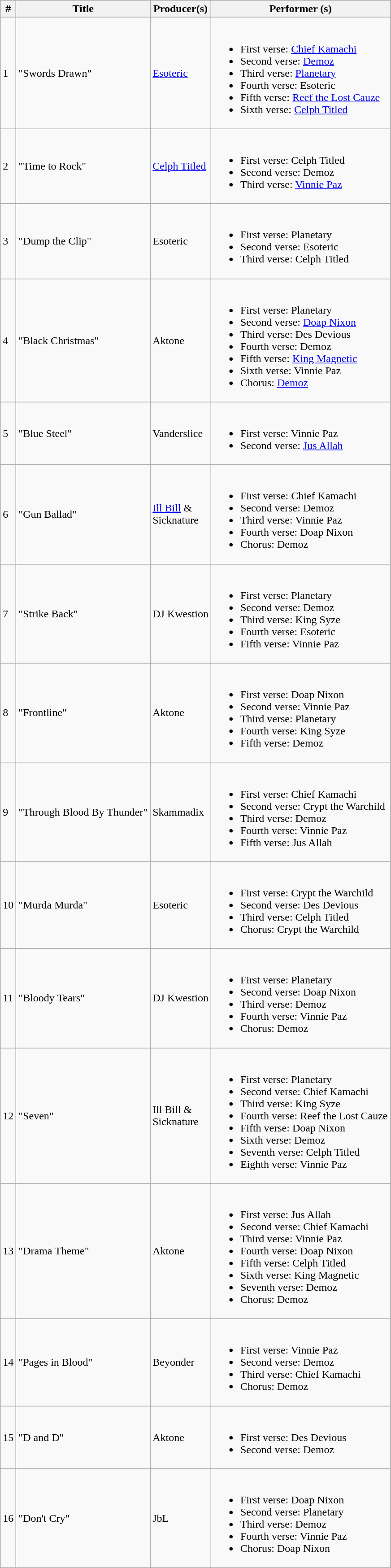<table class="wikitable">
<tr>
<th>#</th>
<th>Title</th>
<th>Producer(s)</th>
<th>Performer (s)</th>
</tr>
<tr>
<td>1</td>
<td>"Swords Drawn"</td>
<td><a href='#'>Esoteric</a></td>
<td><br><ul><li>First verse: <a href='#'>Chief Kamachi</a></li><li>Second verse: <a href='#'>Demoz</a></li><li>Third verse: <a href='#'>Planetary</a></li><li>Fourth verse: Esoteric</li><li>Fifth verse: <a href='#'>Reef the Lost Cauze</a></li><li>Sixth verse: <a href='#'>Celph Titled</a></li></ul></td>
</tr>
<tr>
<td>2</td>
<td>"Time to Rock"</td>
<td><a href='#'>Celph Titled</a></td>
<td><br><ul><li>First verse: Celph Titled</li><li>Second verse: Demoz</li><li>Third verse: <a href='#'>Vinnie Paz</a></li></ul></td>
</tr>
<tr>
<td>3</td>
<td>"Dump the Clip"</td>
<td>Esoteric</td>
<td><br><ul><li>First verse: Planetary</li><li>Second verse: Esoteric</li><li>Third verse: Celph Titled</li></ul></td>
</tr>
<tr>
<td>4</td>
<td>"Black Christmas"</td>
<td>Aktone</td>
<td><br><ul><li>First verse: Planetary</li><li>Second verse: <a href='#'>Doap Nixon</a></li><li>Third verse: Des Devious</li><li>Fourth verse: Demoz</li><li>Fifth verse: <a href='#'>King Magnetic</a></li><li>Sixth verse: Vinnie Paz</li><li>Chorus: <a href='#'>Demoz</a></li></ul></td>
</tr>
<tr>
<td>5</td>
<td>"Blue Steel"</td>
<td>Vanderslice</td>
<td><br><ul><li>First verse: Vinnie Paz</li><li>Second verse: <a href='#'>Jus Allah</a></li></ul></td>
</tr>
<tr>
<td>6</td>
<td>"Gun Ballad"</td>
<td><a href='#'>Ill Bill</a> &<br>Sicknature</td>
<td><br><ul><li>First verse: Chief Kamachi</li><li>Second verse: Demoz</li><li>Third verse: Vinnie Paz</li><li>Fourth verse: Doap Nixon</li><li>Chorus: Demoz</li></ul></td>
</tr>
<tr>
<td>7</td>
<td>"Strike Back"</td>
<td>DJ Kwestion</td>
<td><br><ul><li>First verse: Planetary</li><li>Second verse: Demoz</li><li>Third verse: King Syze</li><li>Fourth verse: Esoteric</li><li>Fifth verse: Vinnie Paz</li></ul></td>
</tr>
<tr>
<td>8</td>
<td>"Frontline"</td>
<td>Aktone</td>
<td><br><ul><li>First verse: Doap Nixon</li><li>Second verse: Vinnie Paz</li><li>Third verse: Planetary</li><li>Fourth verse: King Syze</li><li>Fifth verse: Demoz</li></ul></td>
</tr>
<tr>
<td>9</td>
<td>"Through Blood By Thunder"</td>
<td>Skammadix</td>
<td><br><ul><li>First verse: Chief Kamachi</li><li>Second verse: Crypt the Warchild</li><li>Third verse: Demoz</li><li>Fourth verse: Vinnie Paz</li><li>Fifth verse: Jus Allah</li></ul></td>
</tr>
<tr>
<td>10</td>
<td>"Murda Murda"</td>
<td>Esoteric</td>
<td><br><ul><li>First verse: Crypt the Warchild</li><li>Second verse: Des Devious</li><li>Third verse: Celph Titled</li><li>Chorus: Crypt the Warchild</li></ul></td>
</tr>
<tr>
<td>11</td>
<td>"Bloody Tears"</td>
<td>DJ Kwestion</td>
<td><br><ul><li>First verse: Planetary</li><li>Second verse: Doap Nixon</li><li>Third verse: Demoz</li><li>Fourth verse: Vinnie Paz</li><li>Chorus: Demoz</li></ul></td>
</tr>
<tr>
<td>12</td>
<td>"Seven"</td>
<td>Ill Bill &<br>Sicknature</td>
<td><br><ul><li>First verse: Planetary</li><li>Second verse: Chief Kamachi</li><li>Third verse: King Syze</li><li>Fourth verse: Reef the Lost Cauze</li><li>Fifth verse: Doap Nixon</li><li>Sixth verse: Demoz</li><li>Seventh verse: Celph Titled</li><li>Eighth verse: Vinnie Paz</li></ul></td>
</tr>
<tr>
<td>13</td>
<td>"Drama Theme"</td>
<td>Aktone</td>
<td><br><ul><li>First verse: Jus Allah</li><li>Second verse: Chief Kamachi</li><li>Third verse: Vinnie Paz</li><li>Fourth verse: Doap Nixon</li><li>Fifth verse: Celph Titled</li><li>Sixth verse: King Magnetic</li><li>Seventh verse: Demoz</li><li>Chorus: Demoz</li></ul></td>
</tr>
<tr>
<td>14</td>
<td>"Pages in Blood"</td>
<td>Beyonder</td>
<td><br><ul><li>First verse: Vinnie Paz</li><li>Second verse: Demoz</li><li>Third verse: Chief Kamachi</li><li>Chorus: Demoz</li></ul></td>
</tr>
<tr>
<td>15</td>
<td>"D and D"</td>
<td>Aktone</td>
<td><br><ul><li>First verse: Des Devious</li><li>Second verse: Demoz</li></ul></td>
</tr>
<tr>
<td>16</td>
<td>"Don't Cry"</td>
<td>JbL</td>
<td><br><ul><li>First verse: Doap Nixon</li><li>Second verse: Planetary</li><li>Third verse: Demoz</li><li>Fourth verse: Vinnie Paz</li><li>Chorus: Doap Nixon</li></ul></td>
</tr>
</table>
